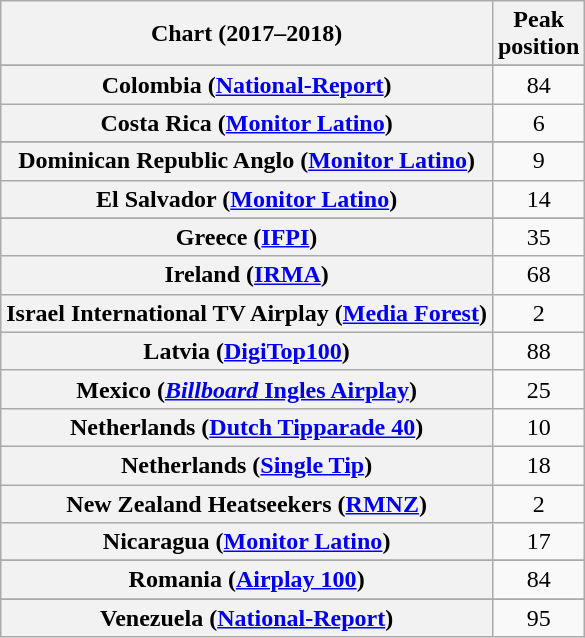<table class="wikitable sortable plainrowheaders" style="text-align:center">
<tr>
<th scope="col">Chart (2017–2018)</th>
<th scope="col">Peak<br> position</th>
</tr>
<tr>
</tr>
<tr>
</tr>
<tr>
</tr>
<tr>
</tr>
<tr>
</tr>
<tr>
</tr>
<tr>
<th scope="row">Colombia (<a href='#'>National-Report</a>)</th>
<td>84</td>
</tr>
<tr>
<th scope="row">Costa Rica (<a href='#'>Monitor Latino</a>)</th>
<td>6</td>
</tr>
<tr>
</tr>
<tr>
<th scope="row">Dominican Republic Anglo (<a href='#'>Monitor Latino</a>)</th>
<td>9</td>
</tr>
<tr>
<th scope="row">El Salvador (<a href='#'>Monitor Latino</a>)</th>
<td>14</td>
</tr>
<tr>
</tr>
<tr>
<th scope="row">Greece (<a href='#'>IFPI</a>)</th>
<td>35</td>
</tr>
<tr>
<th scope="row">Ireland (<a href='#'>IRMA</a>)</th>
<td>68</td>
</tr>
<tr>
<th scope="row">Israel International TV Airplay (<a href='#'>Media Forest</a>)</th>
<td>2</td>
</tr>
<tr>
<th scope="row">Latvia (<a href='#'>DigiTop100</a>)</th>
<td>88</td>
</tr>
<tr>
<th scope="row">Mexico (<a href='#'><em>Billboard</em> Ingles Airplay</a>)</th>
<td>25</td>
</tr>
<tr>
<th scope="row">Netherlands (<a href='#'>Dutch Tipparade 40</a>)</th>
<td>10</td>
</tr>
<tr>
<th scope="row">Netherlands (<a href='#'>Single Tip</a>)</th>
<td>18</td>
</tr>
<tr>
<th scope="row">New Zealand Heatseekers (<a href='#'>RMNZ</a>)</th>
<td>2</td>
</tr>
<tr>
<th scope="row">Nicaragua (<a href='#'>Monitor Latino</a>)</th>
<td>17</td>
</tr>
<tr>
</tr>
<tr>
</tr>
<tr>
</tr>
<tr>
<th scope="row">Romania (<a href='#'>Airplay 100</a>)</th>
<td>84</td>
</tr>
<tr>
</tr>
<tr>
</tr>
<tr>
</tr>
<tr>
</tr>
<tr>
</tr>
<tr>
</tr>
<tr>
</tr>
<tr>
</tr>
<tr>
<th scope="row">Venezuela (<a href='#'>National-Report</a>)</th>
<td>95</td>
</tr>
</table>
